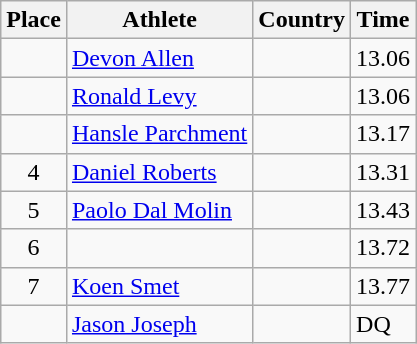<table class="wikitable">
<tr>
<th>Place</th>
<th>Athlete</th>
<th>Country</th>
<th>Time</th>
</tr>
<tr>
<td align=center></td>
<td><a href='#'>Devon Allen</a></td>
<td></td>
<td>13.06</td>
</tr>
<tr>
<td align=center></td>
<td><a href='#'>Ronald Levy</a></td>
<td></td>
<td>13.06</td>
</tr>
<tr>
<td align=center></td>
<td><a href='#'>Hansle Parchment</a></td>
<td></td>
<td>13.17</td>
</tr>
<tr>
<td align=center>4</td>
<td><a href='#'>Daniel Roberts</a></td>
<td></td>
<td>13.31</td>
</tr>
<tr>
<td align=center>5</td>
<td><a href='#'>Paolo Dal Molin</a></td>
<td></td>
<td>13.43</td>
</tr>
<tr>
<td align=center>6</td>
<td></td>
<td></td>
<td>13.72</td>
</tr>
<tr>
<td align=center>7</td>
<td><a href='#'>Koen Smet</a></td>
<td></td>
<td>13.77</td>
</tr>
<tr>
<td align=center></td>
<td><a href='#'>Jason Joseph</a></td>
<td></td>
<td>DQ</td>
</tr>
</table>
